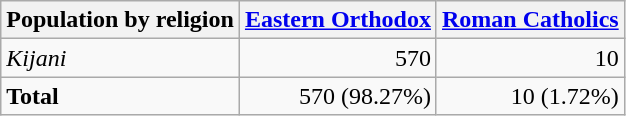<table class="wikitable sortable">
<tr>
<th>Population by religion</th>
<th><a href='#'>Eastern Orthodox</a></th>
<th><a href='#'>Roman Catholics</a></th>
</tr>
<tr>
<td><em>Kijani</em></td>
<td align="right">570</td>
<td align="right">10</td>
</tr>
<tr>
<td><strong>Total</strong></td>
<td align="right">570 (98.27%)</td>
<td align="right">10 (1.72%)</td>
</tr>
</table>
